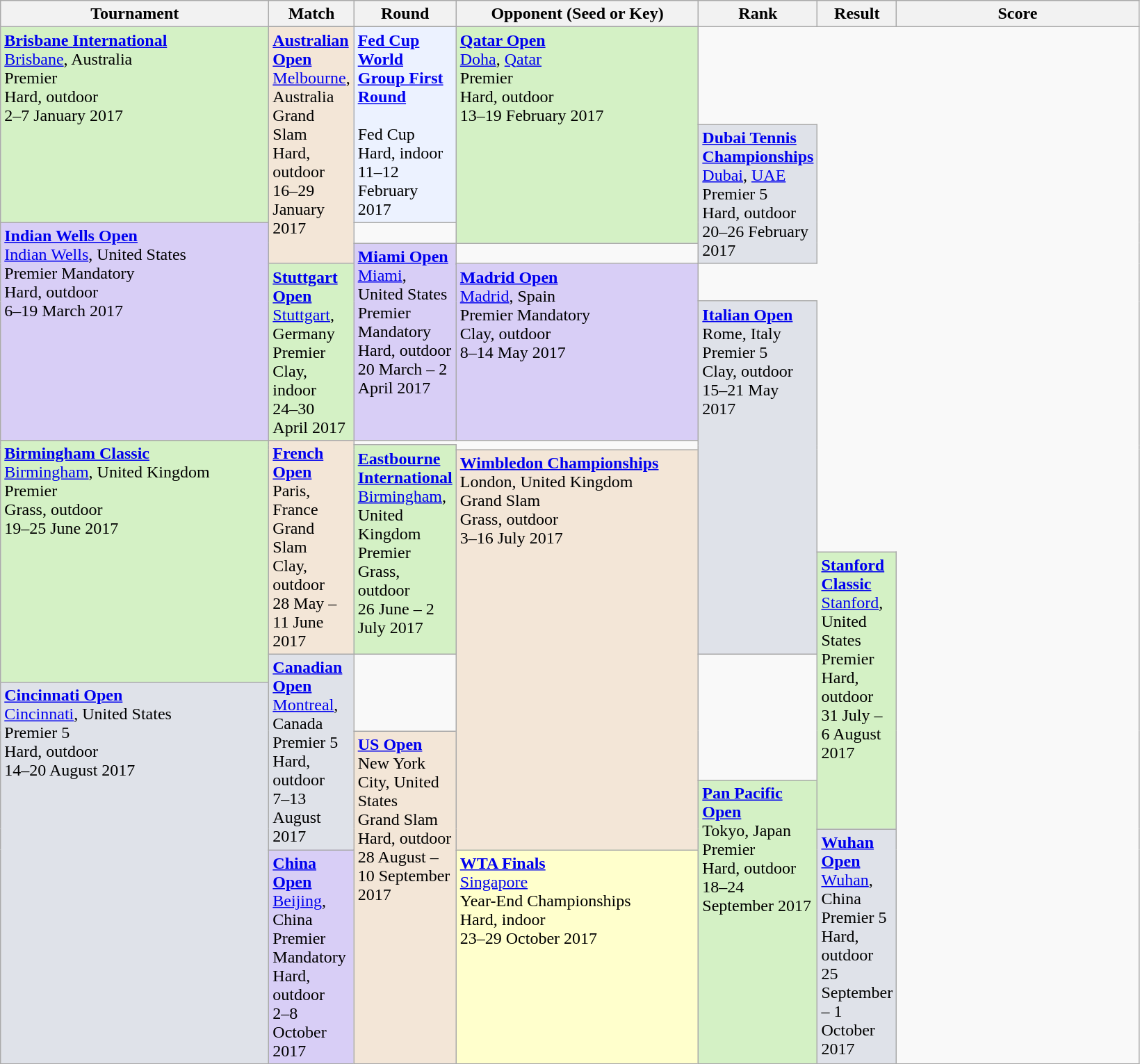<table class="wikitable">
<tr>
<th style="width:250px;">Tournament</th>
<th style="width:60px;">Match</th>
<th style="width:50px;">Round</th>
<th style="width:225px;">Opponent (Seed or Key)</th>
<th style="width:50px;">Rank</th>
<th style="width:60px;">Result</th>
<th style="width:225px;">Score</th>
</tr>
<tr>
<td rowspan="5" style="background:#D4F1C5; text-align:left; vertical-align:top;"><strong><a href='#'>Brisbane International</a></strong><br> <a href='#'>Brisbane</a>, Australia<br>Premier<br>Hard, outdoor<br>2–7 January 2017<br>


</td>
</tr>
<tr>
<td rowspan="6" style="background:#F3E6D7; text-align:left; vertical-align:top;"><strong><a href='#'>Australian Open</a></strong><br> <a href='#'>Melbourne</a>, Australia<br>Grand Slam<br>Hard, outdoor<br>16–29 January 2017<br>



</td>
</tr>
<tr>
<td rowspan="3" style="background:#ecf2ff; text-align:left; vertical-align:top;"><strong><a href='#'>Fed Cup</a> <a href='#'>World Group First Round</a></strong> <br>  <br>Fed Cup<br>Hard, indoor<br>11–12 February 2017<br>
</td>
</tr>
<tr>
<td rowspan="3" style="background:#D4F1C5; text-align:left; vertical-align:top;"><strong><a href='#'>Qatar Open</a></strong><br> <a href='#'>Doha</a>, <a href='#'>Qatar</a><br>Premier<br>Hard, outdoor<br>13–19 February 2017<br>
</td>
</tr>
<tr>
<td rowspan="3" style="background:#dfe2e9; text-align:left; vertical-align:top;"><strong><a href='#'>Dubai Tennis Championships</a></strong><br> <a href='#'>Dubai</a>, <a href='#'>UAE</a><br>Premier 5<br>Hard, outdoor<br>20–26 February 2017<br>
</td>
</tr>
<tr>
<td rowspan="6" style="background:#D8CEF6; text-align:left; vertical-align:top;"><strong><a href='#'>Indian Wells Open</a></strong><br> <a href='#'>Indian Wells</a>, United States<br>Premier Mandatory<br>Hard, outdoor<br>6–19 March 2017<br>



</td>
</tr>
<tr>
<td rowspan="5" style="background:#D8CEF6; text-align:left; vertical-align:top;"><strong><a href='#'>Miami Open</a></strong><br> <a href='#'>Miami</a>, United States<br>Premier Mandatory<br>Hard, outdoor<br>20 March – 2 April 2017<br>


</td>
</tr>
<tr>
<td rowspan="3" style="background:#D4F1C5; text-align:left; vertical-align:top;"><strong><a href='#'>Stuttgart Open</a></strong><br> <a href='#'>Stuttgart</a>, Germany<br>Premier<br>Clay, indoor<br>24–30 April 2017<br>
</td>
</tr>
<tr>
<td rowspan="2" style="background:#D8CEF6; text-align:left; vertical-align:top;"><strong><a href='#'>Madrid Open</a></strong><br> <a href='#'>Madrid</a>, Spain<br>Premier Mandatory<br>Clay, outdoor<br>8–14 May 2017<br></td>
</tr>
<tr>
<td rowspan="6" style="background:#dfe2e9; text-align:left; vertical-align:top;"><strong><a href='#'>Italian Open</a></strong><br> Rome, Italy<br>Premier 5<br>Clay, outdoor<br>15–21 May 2017<br>



</td>
</tr>
<tr>
<td rowspan="5" style="background:#F3E6D7; text-align:left; vertical-align:top;"><strong><a href='#'>French Open</a></strong><br> Paris, France<br>Grand Slam<br>Clay, outdoor<br>28 May – 11 June 2017<br>


</td>
</tr>
<tr>
<td rowspan="5" style="background:#D4F1C5; text-align:left; vertical-align:top;"><strong><a href='#'>Birmingham Classic</a></strong><br> <a href='#'>Birmingham</a>, United Kingdom<br>Premier<br>Grass, outdoor<br>19–25 June 2017<br>


</td>
</tr>
<tr>
<td rowspan="3" style="background:#D4F1C5; text-align:left; vertical-align:top;"><strong><a href='#'>Eastbourne International</a></strong><br> <a href='#'>Birmingham</a>, United Kingdom<br>Premier<br>Grass, outdoor<br>26 June – 2 July 2017<br>
</td>
</tr>
<tr>
<td rowspan="8" style="background:#F3E6D7; text-align:left; vertical-align:top;"><strong><a href='#'>Wimbledon Championships</a></strong><br> London, United Kingdom<br>Grand Slam<br>Grass, outdoor<br>3–16 July 2017<br>





</td>
</tr>
<tr>
<td rowspan="5" style="background:#D4F1C5; text-align:left; vertical-align:top;"><strong><a href='#'>Stanford Classic</a></strong><br> <a href='#'>Stanford</a>, United States<br>Premier<br>Hard, outdoor<br>31 July – 6 August 2017<br>


</td>
</tr>
<tr>
<td rowspan="5" style="background:#dfe2e9; text-align:left; vertical-align:top;"><strong><a href='#'>Canadian Open</a></strong><br> <a href='#'>Montreal</a>, Canada<br>Premier 5<br>Hard, outdoor<br>7–13 August 2017<br>


</td>
</tr>
<tr>
<td rowspan="7" style="background:#dfe2e9; text-align:left; vertical-align:top;"><strong><a href='#'>Cincinnati Open</a></strong><br> <a href='#'>Cincinnati</a>, United States<br>Premier 5<br>Hard, outdoor<br>14–20 August 2017<br>




</td>
</tr>
<tr>
<td rowspan="5" style="background:#F3E6D7; text-align:left; vertical-align:top;"><strong><a href='#'>US Open</a></strong><br> New York City, United States<br>Grand Slam<br>Hard, outdoor<br>28 August – 10 September 2017<br>


</td>
</tr>
<tr>
<td rowspan="5" style="background:#D4F1C5; text-align:left; vertical-align:top;"><strong><a href='#'>Pan Pacific Open</a></strong><br> Tokyo, Japan<br>Premier<br>Hard, outdoor<br>18–24 September 2017<br>


</td>
</tr>
<tr>
<td rowspan="5" style="background:#dfe2e9; text-align:left; vertical-align:top;"><strong><a href='#'>Wuhan Open</a></strong><br> <a href='#'>Wuhan</a>, China<br>Premier 5<br>Hard, outdoor<br>25 September – 1 October 2017<br>


</td>
</tr>
<tr>
<td rowspan="2" style="background:#D8CEF6; text-align:left; vertical-align:top;"><strong><a href='#'>China Open</a></strong><br> <a href='#'>Beijing</a>, China<br>Premier Mandatory<br>Hard, outdoor<br>2–8 October 2017<br></td>
</tr>
<tr>
<td rowspan="4" style="background:#ffc; text-align:left; vertical-align:top;"><strong><a href='#'>WTA Finals</a></strong><br> <a href='#'>Singapore</a><br>Year-End Championships<br>Hard, indoor<br>23–29 October 2017<br>

</td>
</tr>
</table>
